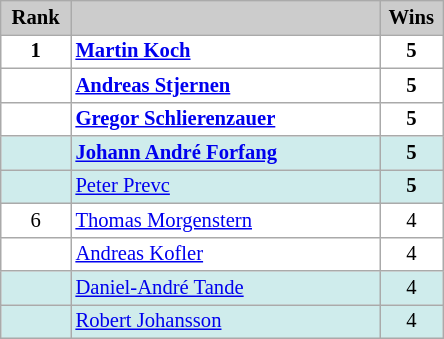<table class="wikitable plainrowheaders" style="background:#fff; font-size:86%; line-height:16px; border:grey solid 1px; border-collapse:collapse;">
<tr style="background:#ccc; text-align:center;">
<th style="background:#ccc;" width="40">Rank</th>
<th style="background:#ccc;" width="200"></th>
<th style="background:#ccc;" width="35">Wins</th>
</tr>
<tr style="text-align:center">
<td><strong>1</strong></td>
<td style="text-align:left"> <strong><a href='#'>Martin Koch</a></strong></td>
<td><strong>5</strong></td>
</tr>
<tr style="text-align:center">
<td></td>
<td style="text-align:left"> <strong><a href='#'>Andreas Stjernen</a></strong></td>
<td><strong>5</strong></td>
</tr>
<tr style="text-align:center">
<td></td>
<td style="text-align:left"> <strong><a href='#'>Gregor Schlierenzauer</a></strong></td>
<td><strong>5</strong></td>
</tr>
<tr style="text-align:center; background:#CFECEC">
<td></td>
<td style="text-align:left"> <strong><a href='#'>Johann André Forfang</a></strong></td>
<td><strong>5</strong></td>
</tr>
<tr style="text-align:center; background:#CFECEC">
<td></td>
<td style="text-align:left"> <a href='#'>Peter Prevc</a></td>
<td><strong>5</strong></td>
</tr>
<tr style="text-align:center">
<td>6</td>
<td style="text-align:left"> <a href='#'>Thomas Morgenstern</a></td>
<td>4</td>
</tr>
<tr style="text-align:center">
<td></td>
<td style="text-align:left"> <a href='#'>Andreas Kofler</a></td>
<td>4</td>
</tr>
<tr style="text-align:center; background:#CFECEC">
<td></td>
<td style="text-align:left"> <a href='#'>Daniel-André Tande</a></td>
<td>4</td>
</tr>
<tr style="text-align:center; background:#CFECEC">
<td></td>
<td style="text-align:left"> <a href='#'>Robert Johansson</a></td>
<td>4</td>
</tr>
</table>
